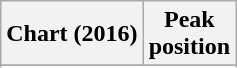<table class="wikitable sortable plainrowheaders" style="text-align:center">
<tr>
<th scope="col">Chart (2016)</th>
<th scope="col">Peak<br> position</th>
</tr>
<tr>
</tr>
<tr>
</tr>
<tr>
</tr>
</table>
